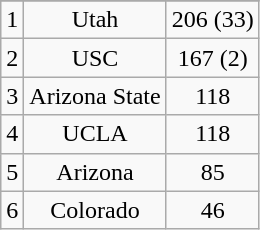<table class="wikitable" style="display: inline-table;">
<tr align="center">
</tr>
<tr align="center">
<td>1</td>
<td>Utah</td>
<td>206 (33)</td>
</tr>
<tr align="center">
<td>2</td>
<td>USC</td>
<td>167 (2)</td>
</tr>
<tr align="center">
<td>3</td>
<td>Arizona State</td>
<td>118</td>
</tr>
<tr align="center">
<td>4</td>
<td>UCLA</td>
<td>118</td>
</tr>
<tr align="center">
<td>5</td>
<td>Arizona</td>
<td>85</td>
</tr>
<tr align="center">
<td>6</td>
<td>Colorado</td>
<td>46</td>
</tr>
</table>
